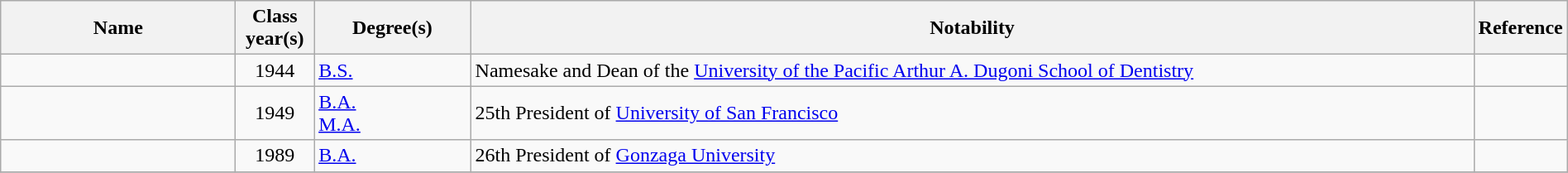<table class="wikitable sortable" style="width:100%">
<tr>
<th style="width:15%;">Name</th>
<th style="width:5%;">Class year(s)</th>
<th style="width:10%;">Degree(s)</th>
<th style="width:*;" class="unsortable">Notability</th>
<th style="width:5%;" class="unsortable">Reference</th>
</tr>
<tr>
<td></td>
<td style="text-align:center;">1944</td>
<td><a href='#'>B.S.</a></td>
<td>Namesake and Dean of the <a href='#'>University of the Pacific Arthur A. Dugoni School of Dentistry</a></td>
<td style="text-align:center;"></td>
</tr>
<tr>
<td></td>
<td style="text-align:center;">1949</td>
<td><a href='#'>B.A.</a><br><a href='#'>M.A.</a></td>
<td>25th President of <a href='#'>University of San Francisco</a></td>
<td style="text-align:center;"></td>
</tr>
<tr>
<td></td>
<td style="text-align:center;">1989</td>
<td><a href='#'>B.A.</a></td>
<td>26th President of <a href='#'>Gonzaga University</a></td>
<td style="text-align:center;"></td>
</tr>
<tr>
</tr>
</table>
